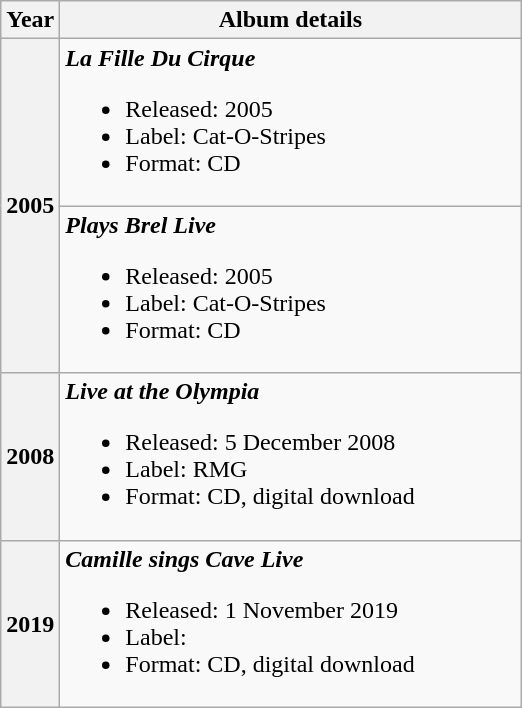<table class="wikitable" style="text-align: left;">
<tr>
<th scope="col">Year</th>
<th scope="col" style="width:300px;">Album details</th>
</tr>
<tr>
<th scope="row" rowspan="2">2005</th>
<td><strong><em>La Fille Du Cirque</em></strong><br><ul><li>Released: 2005</li><li>Label: Cat-O-Stripes</li><li>Format: CD</li></ul></td>
</tr>
<tr>
<td><strong><em>Plays Brel Live</em></strong><br><ul><li>Released: 2005</li><li>Label: Cat-O-Stripes</li><li>Format: CD</li></ul></td>
</tr>
<tr>
<th scope="row">2008</th>
<td><strong><em>Live at the Olympia</em></strong><br><ul><li>Released: 5 December 2008</li><li>Label: RMG</li><li>Format: CD, digital download</li></ul></td>
</tr>
<tr>
<th scope="row">2019</th>
<td><strong><em>Camille sings Cave Live</em></strong><br><ul><li>Released: 1 November 2019</li><li>Label:</li><li>Format: CD, digital download</li></ul></td>
</tr>
</table>
